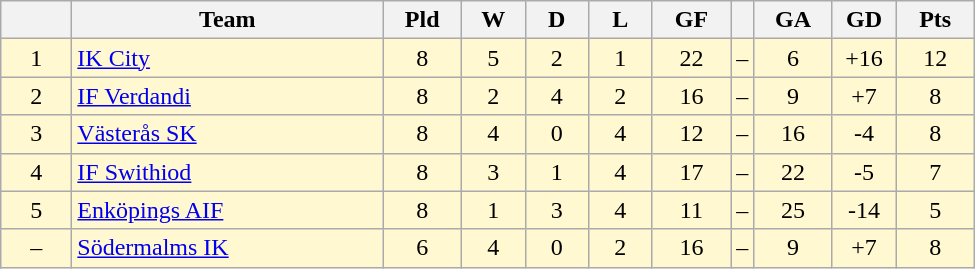<table class="wikitable" style="text-align: center;">
<tr>
<th style="width: 40px;"></th>
<th style="width: 200px;">Team</th>
<th style="width: 45px;">Pld</th>
<th style="width: 35px;">W</th>
<th style="width: 35px;">D</th>
<th style="width: 35px;">L</th>
<th style="width: 45px;">GF</th>
<th></th>
<th style="width: 45px;">GA</th>
<th style="width: 35px;">GD</th>
<th style="width: 45px;">Pts</th>
</tr>
<tr style="background: #fff8d1">
<td>1</td>
<td style="text-align: left;"><a href='#'>IK City</a></td>
<td>8</td>
<td>5</td>
<td>2</td>
<td>1</td>
<td>22</td>
<td>–</td>
<td>6</td>
<td>+16</td>
<td>12</td>
</tr>
<tr style="background: #fff8d1">
<td>2</td>
<td style="text-align: left;"><a href='#'>IF Verdandi</a></td>
<td>8</td>
<td>2</td>
<td>4</td>
<td>2</td>
<td>16</td>
<td>–</td>
<td>9</td>
<td>+7</td>
<td>8</td>
</tr>
<tr style="background: #fff8d1">
<td>3</td>
<td style="text-align: left;"><a href='#'>Västerås SK</a></td>
<td>8</td>
<td>4</td>
<td>0</td>
<td>4</td>
<td>12</td>
<td>–</td>
<td>16</td>
<td>-4</td>
<td>8</td>
</tr>
<tr style="background: #fff8d1">
<td>4</td>
<td style="text-align: left;"><a href='#'>IF Swithiod</a></td>
<td>8</td>
<td>3</td>
<td>1</td>
<td>4</td>
<td>17</td>
<td>–</td>
<td>22</td>
<td>-5</td>
<td>7</td>
</tr>
<tr style="background: #fff8d1">
<td>5</td>
<td style="text-align: left;"><a href='#'>Enköpings AIF</a></td>
<td>8</td>
<td>1</td>
<td>3</td>
<td>4</td>
<td>11</td>
<td>–</td>
<td>25</td>
<td>-14</td>
<td>5</td>
</tr>
<tr style="background: #fff8d1">
<td>–</td>
<td style="text-align: left;"><a href='#'>Södermalms IK</a></td>
<td>6</td>
<td>4</td>
<td>0</td>
<td>2</td>
<td>16</td>
<td>–</td>
<td>9</td>
<td>+7</td>
<td>8</td>
</tr>
</table>
